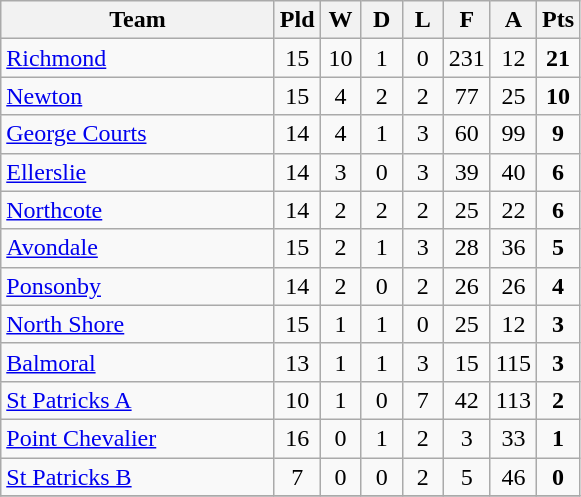<table class="wikitable" style="text-align:center;">
<tr>
<th width=175>Team</th>
<th width=20 abbr="Played">Pld</th>
<th width=20 abbr="Won">W</th>
<th width=20 abbr="Drawn">D</th>
<th width=20 abbr="Lost">L</th>
<th width=20 abbr="For">F</th>
<th width=20 abbr="Against">A</th>
<th width=20 abbr="Points">Pts</th>
</tr>
<tr>
<td style="text-align:left;"><a href='#'>Richmond</a></td>
<td>15</td>
<td>10</td>
<td>1</td>
<td>0</td>
<td>231</td>
<td>12</td>
<td><strong>21</strong></td>
</tr>
<tr>
<td style="text-align:left;"><a href='#'>Newton</a></td>
<td>15</td>
<td>4</td>
<td>2</td>
<td>2</td>
<td>77</td>
<td>25</td>
<td><strong>10</strong></td>
</tr>
<tr>
<td style="text-align:left;"><a href='#'>George Courts</a></td>
<td>14</td>
<td>4</td>
<td>1</td>
<td>3</td>
<td>60</td>
<td>99</td>
<td><strong>9</strong></td>
</tr>
<tr>
<td style="text-align:left;"><a href='#'>Ellerslie</a></td>
<td>14</td>
<td>3</td>
<td>0</td>
<td>3</td>
<td>39</td>
<td>40</td>
<td><strong>6</strong></td>
</tr>
<tr>
<td style="text-align:left;"><a href='#'>Northcote</a></td>
<td>14</td>
<td>2</td>
<td>2</td>
<td>2</td>
<td>25</td>
<td>22</td>
<td><strong>6</strong></td>
</tr>
<tr>
<td style="text-align:left;"><a href='#'>Avondale</a></td>
<td>15</td>
<td>2</td>
<td>1</td>
<td>3</td>
<td>28</td>
<td>36</td>
<td><strong>5</strong></td>
</tr>
<tr>
<td style="text-align:left;"><a href='#'>Ponsonby</a></td>
<td>14</td>
<td>2</td>
<td>0</td>
<td>2</td>
<td>26</td>
<td>26</td>
<td><strong>4</strong></td>
</tr>
<tr>
<td style="text-align:left;"><a href='#'>North Shore</a></td>
<td>15</td>
<td>1</td>
<td>1</td>
<td>0</td>
<td>25</td>
<td>12</td>
<td><strong>3</strong></td>
</tr>
<tr>
<td style="text-align:left;"><a href='#'>Balmoral</a></td>
<td>13</td>
<td>1</td>
<td>1</td>
<td>3</td>
<td>15</td>
<td>115</td>
<td><strong>3</strong></td>
</tr>
<tr>
<td style="text-align:left;"><a href='#'>St Patricks A</a></td>
<td>10</td>
<td>1</td>
<td>0</td>
<td>7</td>
<td>42</td>
<td>113</td>
<td><strong>2</strong></td>
</tr>
<tr>
<td style="text-align:left;"><a href='#'>Point Chevalier</a></td>
<td>16</td>
<td>0</td>
<td>1</td>
<td>2</td>
<td>3</td>
<td>33</td>
<td><strong>1</strong></td>
</tr>
<tr>
<td style="text-align:left;"><a href='#'>St Patricks B</a></td>
<td>7</td>
<td>0</td>
<td>0</td>
<td>2</td>
<td>5</td>
<td>46</td>
<td><strong>0</strong></td>
</tr>
<tr>
</tr>
</table>
